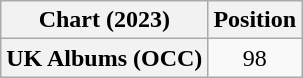<table class="wikitable plainrowheaders" style="text-align:center">
<tr>
<th scope="col">Chart (2023)</th>
<th scope="col">Position</th>
</tr>
<tr>
<th scope="row">UK Albums (OCC)</th>
<td>98</td>
</tr>
</table>
